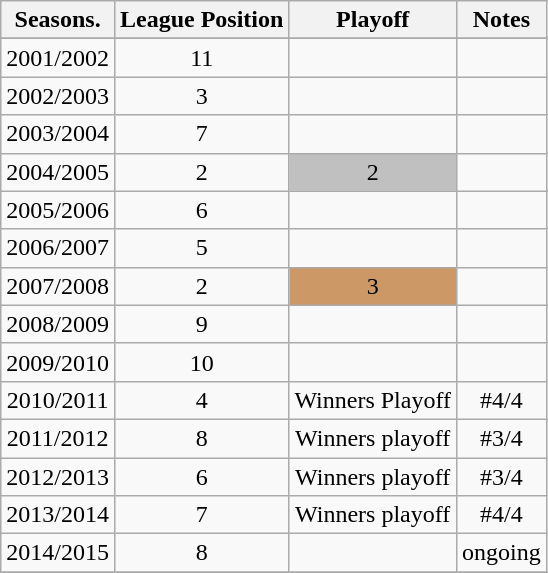<table class="wikitable" style="text-align: center;">
<tr>
<th valign=center>Seasons.</th>
<th>League Position</th>
<th>Playoff</th>
<th>Notes</th>
</tr>
<tr>
</tr>
<tr>
<td>2001/2002</td>
<td>11</td>
<td></td>
<td></td>
</tr>
<tr>
<td>2002/2003</td>
<td>3</td>
<td></td>
<td></td>
</tr>
<tr>
<td>2003/2004</td>
<td>7</td>
<td></td>
<td></td>
</tr>
<tr>
<td>2004/2005</td>
<td>2</td>
<td style="text-align:central; background:silver;">2</td>
<td></td>
</tr>
<tr>
<td>2005/2006</td>
<td>6</td>
<td></td>
<td></td>
</tr>
<tr>
<td>2006/2007</td>
<td>5</td>
<td></td>
<td></td>
</tr>
<tr>
<td>2007/2008</td>
<td>2</td>
<td style="background: #cc9966">3</td>
<td></td>
</tr>
<tr>
<td>2008/2009</td>
<td>9</td>
<td></td>
<td></td>
</tr>
<tr>
<td>2009/2010</td>
<td>10</td>
<td></td>
<td></td>
</tr>
<tr>
<td>2010/2011</td>
<td>4</td>
<td>Winners Playoff</td>
<td>#4/4</td>
</tr>
<tr>
<td>2011/2012</td>
<td>8</td>
<td>Winners playoff</td>
<td>#3/4</td>
</tr>
<tr>
<td>2012/2013</td>
<td>6</td>
<td>Winners playoff</td>
<td>#3/4</td>
</tr>
<tr>
<td>2013/2014</td>
<td>7</td>
<td>Winners playoff</td>
<td>#4/4</td>
</tr>
<tr>
<td>2014/2015</td>
<td>8</td>
<td></td>
<td>ongoing</td>
</tr>
<tr>
</tr>
</table>
